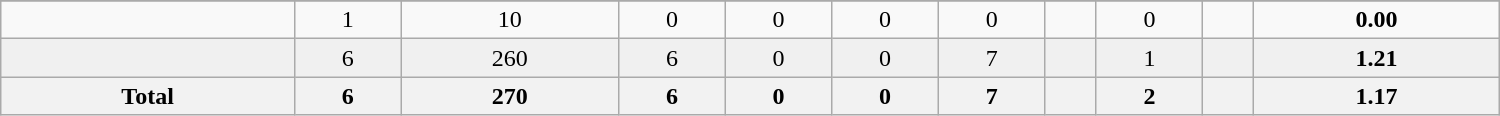<table class="wikitable sortable" width ="1000">
<tr align="center">
</tr>
<tr align="center" bgcolor="">
<td></td>
<td>1</td>
<td>10</td>
<td>0</td>
<td>0</td>
<td>0</td>
<td>0</td>
<td></td>
<td>0</td>
<td></td>
<td><strong>0.00</strong></td>
</tr>
<tr align="center" bgcolor="f0f0f0">
<td></td>
<td>6</td>
<td>260</td>
<td>6</td>
<td>0</td>
<td>0</td>
<td>7</td>
<td></td>
<td>1</td>
<td></td>
<td><strong>1.21</strong></td>
</tr>
<tr>
<th>Total</th>
<th>6</th>
<th>270</th>
<th>6</th>
<th>0</th>
<th>0</th>
<th>7</th>
<th></th>
<th>2</th>
<th></th>
<th>1.17</th>
</tr>
</table>
